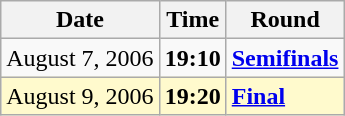<table class="wikitable">
<tr>
<th>Date</th>
<th>Time</th>
<th>Round</th>
</tr>
<tr>
<td>August 7, 2006</td>
<td><strong>19:10</strong></td>
<td><strong><a href='#'>Semifinals</a></strong></td>
</tr>
<tr style=background:lemonchiffon>
<td>August 9, 2006</td>
<td><strong>19:20</strong></td>
<td><strong><a href='#'>Final</a></strong></td>
</tr>
</table>
